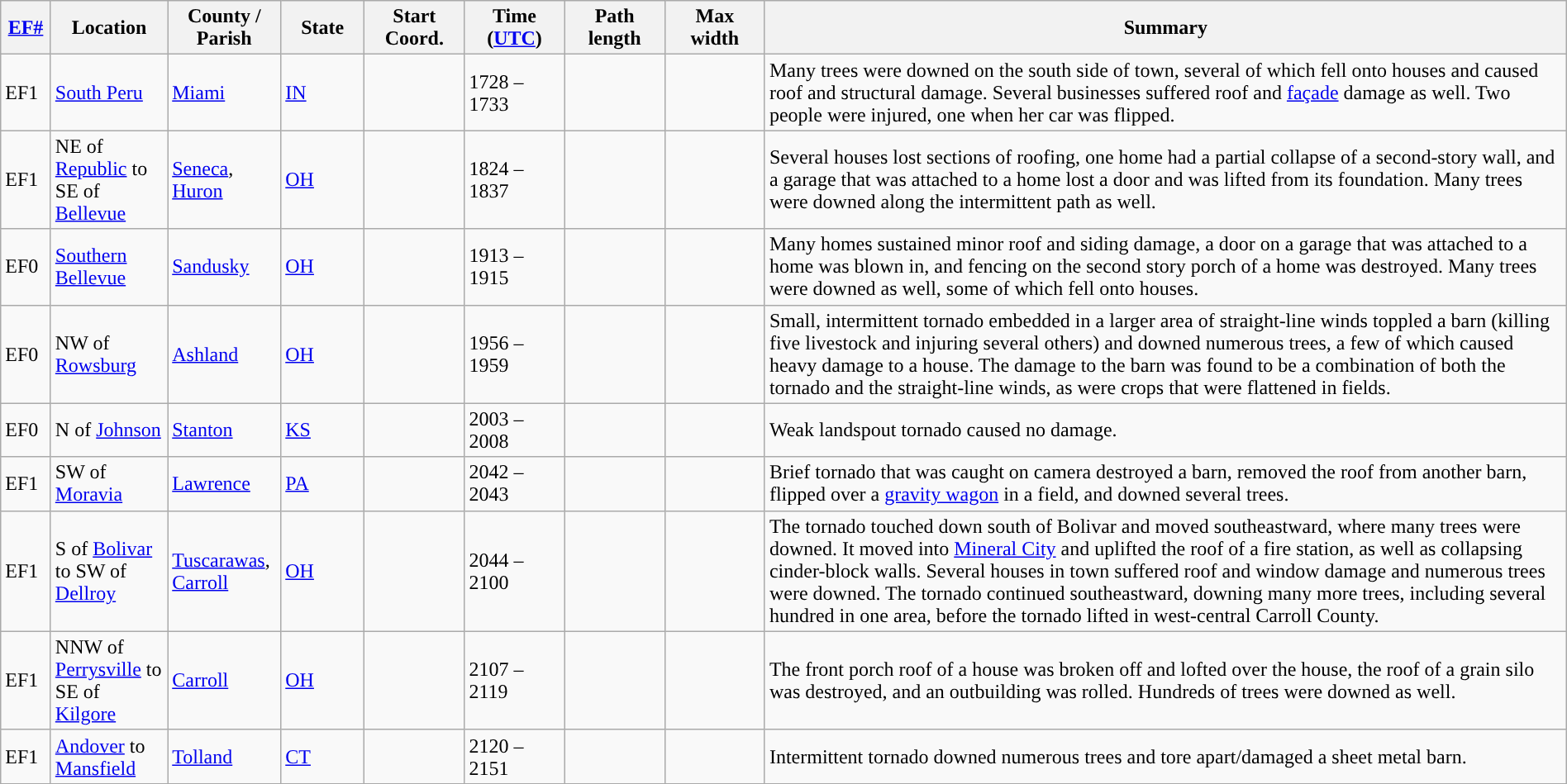<table class="wikitable sortable" style="width:100%;">
<tr>
<th scope="col" width="3%" align="center"><a href='#'>EF#</a></th>
<th scope="col" width="7%" align="center" class="unsortable">Location</th>
<th scope="col" width="6%" align="center" class="unsortable">County / Parish</th>
<th scope="col" width="5%" align="center">State</th>
<th scope="col" width="6%" align="center">Start Coord.</th>
<th scope="col" width="6%" align="center">Time (<a href='#'>UTC</a>)</th>
<th scope="col" width="6%" align="center">Path length</th>
<th scope="col" width="6%" align="center">Max width</th>
<th scope="col" width="48%" class="unsortable" align="center">Summary</th>
</tr>
<tr>
<td>EF1</td>
<td><a href='#'>South Peru</a></td>
<td><a href='#'>Miami</a></td>
<td><a href='#'>IN</a></td>
<td></td>
<td>1728 – 1733</td>
<td></td>
<td></td>
<td>Many trees were downed on the south side of town, several of which fell onto houses and caused roof and structural damage. Several businesses suffered roof and <a href='#'>façade</a> damage as well. Two people were injured, one when her car was flipped.</td>
</tr>
<tr>
<td>EF1</td>
<td>NE of <a href='#'>Republic</a> to SE of <a href='#'>Bellevue</a></td>
<td><a href='#'>Seneca</a>, <a href='#'>Huron</a></td>
<td><a href='#'>OH</a></td>
<td></td>
<td>1824 – 1837</td>
<td></td>
<td></td>
<td>Several houses lost sections of roofing, one home had a partial collapse of a second-story wall, and a garage that was attached to a home lost a door and was lifted from its foundation. Many trees were downed along the intermittent path as well.</td>
</tr>
<tr>
<td>EF0</td>
<td><a href='#'>Southern Bellevue</a></td>
<td><a href='#'>Sandusky</a></td>
<td><a href='#'>OH</a></td>
<td></td>
<td>1913 – 1915</td>
<td></td>
<td></td>
<td>Many homes sustained minor roof and siding damage, a door on a garage that was attached to a home was blown in, and fencing on the second story porch of a home was destroyed. Many trees were downed as well, some of which fell onto houses.</td>
</tr>
<tr>
<td>EF0</td>
<td>NW of <a href='#'>Rowsburg</a></td>
<td><a href='#'>Ashland</a></td>
<td><a href='#'>OH</a></td>
<td></td>
<td>1956 – 1959</td>
<td></td>
<td></td>
<td>Small, intermittent tornado embedded in a larger area of straight-line winds toppled a barn (killing five livestock and injuring several others) and downed numerous trees, a few of which caused heavy damage to a house. The damage to the barn was found to be a combination of both the tornado and the straight-line winds, as were crops that were flattened in fields.</td>
</tr>
<tr>
<td>EF0</td>
<td>N of <a href='#'>Johnson</a></td>
<td><a href='#'>Stanton</a></td>
<td><a href='#'>KS</a></td>
<td></td>
<td>2003 – 2008</td>
<td></td>
<td></td>
<td>Weak landspout tornado caused no damage.</td>
</tr>
<tr>
<td>EF1</td>
<td>SW of <a href='#'>Moravia</a></td>
<td><a href='#'>Lawrence</a></td>
<td><a href='#'>PA</a></td>
<td></td>
<td>2042 – 2043</td>
<td></td>
<td></td>
<td>Brief tornado that was caught on camera destroyed a barn, removed the roof from another barn, flipped over a <a href='#'>gravity wagon</a> in a field, and downed several trees.</td>
</tr>
<tr>
<td>EF1</td>
<td>S of <a href='#'>Bolivar</a> to SW of <a href='#'>Dellroy</a></td>
<td><a href='#'>Tuscarawas</a>, <a href='#'>Carroll</a></td>
<td><a href='#'>OH</a></td>
<td></td>
<td>2044 – 2100</td>
<td></td>
<td></td>
<td>The tornado touched down south of Bolivar and moved southeastward, where many trees were downed. It moved into <a href='#'>Mineral City</a> and uplifted the roof of a fire station, as well as collapsing cinder-block walls. Several houses in town suffered roof and window damage and numerous trees were downed. The tornado continued southeastward, downing many more trees, including several hundred in one area, before the tornado lifted in west-central Carroll County.</td>
</tr>
<tr>
<td>EF1</td>
<td>NNW of <a href='#'>Perrysville</a> to SE of <a href='#'>Kilgore</a></td>
<td><a href='#'>Carroll</a></td>
<td><a href='#'>OH</a></td>
<td></td>
<td>2107 – 2119</td>
<td></td>
<td></td>
<td>The front porch roof of a house was broken off and lofted over the house, the roof of a grain silo was destroyed, and an outbuilding was rolled. Hundreds of trees were downed as well.</td>
</tr>
<tr>
<td>EF1</td>
<td><a href='#'>Andover</a> to <a href='#'>Mansfield</a></td>
<td><a href='#'>Tolland</a></td>
<td><a href='#'>CT</a></td>
<td></td>
<td>2120 – 2151</td>
<td></td>
<td></td>
<td>Intermittent tornado downed numerous trees and tore apart/damaged a sheet metal barn.</td>
</tr>
<tr>
</tr>
</table>
